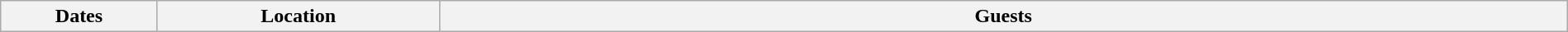<table class="wikitable" width="100%">
<tr>
<th width=10%>Dates</th>
<th width=18%>Location</th>
<th>Guests<br>































</th>
</tr>
</table>
